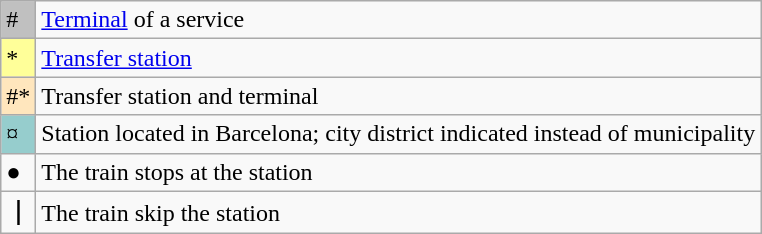<table class="wikitable">
<tr>
<td style="background-color:#C0C0C0">#</td>
<td><a href='#'>Terminal</a> of a service</td>
</tr>
<tr>
<td style="background-color:#FFFF99">*</td>
<td><a href='#'>Transfer station</a></td>
</tr>
<tr>
<td style="background-color:#FFE6BD">#*</td>
<td>Transfer station and terminal</td>
</tr>
<tr>
<td style="background-color: #96CDCD">¤</td>
<td>Station located in Barcelona; city district indicated instead of municipality</td>
</tr>
<tr>
<td><strong>●</strong></td>
<td>The train stops at the station</td>
</tr>
<tr>
<td><strong>｜</strong></td>
<td>The train skip the station</td>
</tr>
</table>
